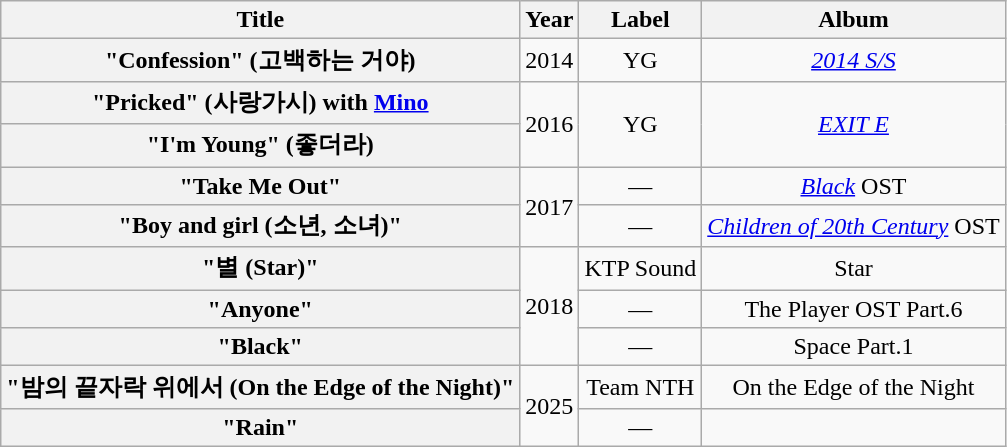<table class="wikitable plainrowheaders" style="text-align:center;">
<tr>
<th scope="col">Title</th>
<th scope="col">Year</th>
<th scope="col">Label</th>
<th scope="col">Album</th>
</tr>
<tr>
<th scope="row">"Confession" (고백하는 거야)</th>
<td>2014</td>
<td>YG</td>
<td><em><a href='#'>2014 S/S</a></em></td>
</tr>
<tr>
<th scope="row">"Pricked" (사랑가시) with <a href='#'>Mino</a></th>
<td rowspan="2">2016</td>
<td rowspan="2">YG</td>
<td rowspan="2"><em><a href='#'>EXIT E</a></em></td>
</tr>
<tr>
<th scope="row">"I'm Young" (좋더라)</th>
</tr>
<tr>
<th scope="row">"Take Me Out"</th>
<td rowspan="2">2017</td>
<td>—</td>
<td><em><a href='#'>Black</a></em> OST</td>
</tr>
<tr>
<th scope="row">"Boy and girl (소년, 소녀)"</th>
<td>—</td>
<td><a href='#'><em>Children of 20th Century</em></a> OST</td>
</tr>
<tr>
<th scope="row">"별 (Star)"</th>
<td rowspan="3">2018</td>
<td>KTP Sound</td>
<td>Star</td>
</tr>
<tr>
<th scope="row">"Anyone"</th>
<td>—</td>
<td>The Player OST Part.6</td>
</tr>
<tr>
<th scope="row">"Black"</th>
<td>—</td>
<td>Space Part.1</td>
</tr>
<tr>
<th scope="row">"밤의 끝자락 위에서 (On the Edge of the Night)"</th>
<td rowspan="2">2025</td>
<td>Team NTH</td>
<td>On the Edge of the Night</td>
</tr>
<tr>
<th scope="row">"Rain"</th>
<td>—</td>
<td></td>
</tr>
</table>
